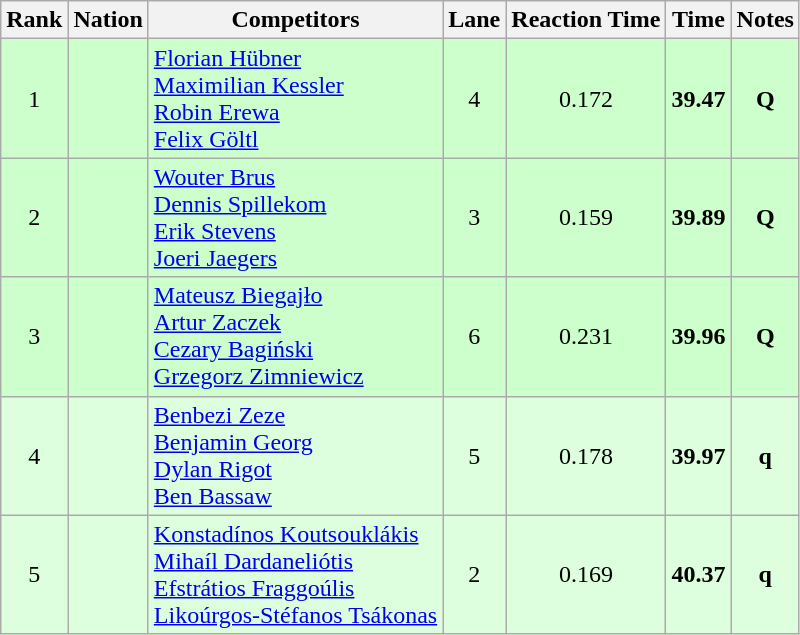<table class="wikitable sortable" style="text-align:center">
<tr>
<th>Rank</th>
<th>Nation</th>
<th>Competitors</th>
<th>Lane</th>
<th>Reaction Time</th>
<th>Time</th>
<th>Notes</th>
</tr>
<tr bgcolor=ccffcc>
<td>1</td>
<td align=left></td>
<td align=left><a href='#'>Florian Hübner</a><br><a href='#'>Maximilian Kessler</a><br><a href='#'>Robin Erewa</a><br><a href='#'>Felix Göltl</a></td>
<td>4</td>
<td>0.172</td>
<td><strong>39.47</strong></td>
<td><strong>Q</strong></td>
</tr>
<tr bgcolor=ccffcc>
<td>2</td>
<td align=left></td>
<td align=left><a href='#'>Wouter Brus</a><br><a href='#'>Dennis Spillekom</a><br><a href='#'>Erik Stevens</a><br><a href='#'>Joeri Jaegers</a></td>
<td>3</td>
<td>0.159</td>
<td><strong>39.89</strong></td>
<td><strong>Q</strong></td>
</tr>
<tr bgcolor=ccffcc>
<td>3</td>
<td align=left></td>
<td align=left><a href='#'>Mateusz Biegajło</a><br><a href='#'>Artur Zaczek</a><br><a href='#'>Cezary Bagiński</a><br><a href='#'>Grzegorz Zimniewicz</a></td>
<td>6</td>
<td>0.231</td>
<td><strong>39.96</strong></td>
<td><strong>Q</strong></td>
</tr>
<tr bgcolor=ddffdd>
<td>4</td>
<td align=left></td>
<td align=left><a href='#'>Benbezi Zeze</a><br><a href='#'>Benjamin Georg</a><br><a href='#'>Dylan Rigot</a><br><a href='#'>Ben Bassaw</a></td>
<td>5</td>
<td>0.178</td>
<td><strong>39.97</strong></td>
<td><strong>q</strong></td>
</tr>
<tr bgcolor=ddffdd>
<td>5</td>
<td align=left></td>
<td align=left><a href='#'>Konstadínos Koutsouklákis</a><br><a href='#'>Mihaíl Dardaneliótis</a><br><a href='#'>Efstrátios Fraggoúlis</a><br><a href='#'>Likoúrgos-Stéfanos Tsákonas</a></td>
<td>2</td>
<td>0.169</td>
<td><strong>40.37</strong></td>
<td><strong>q</strong></td>
</tr>
</table>
